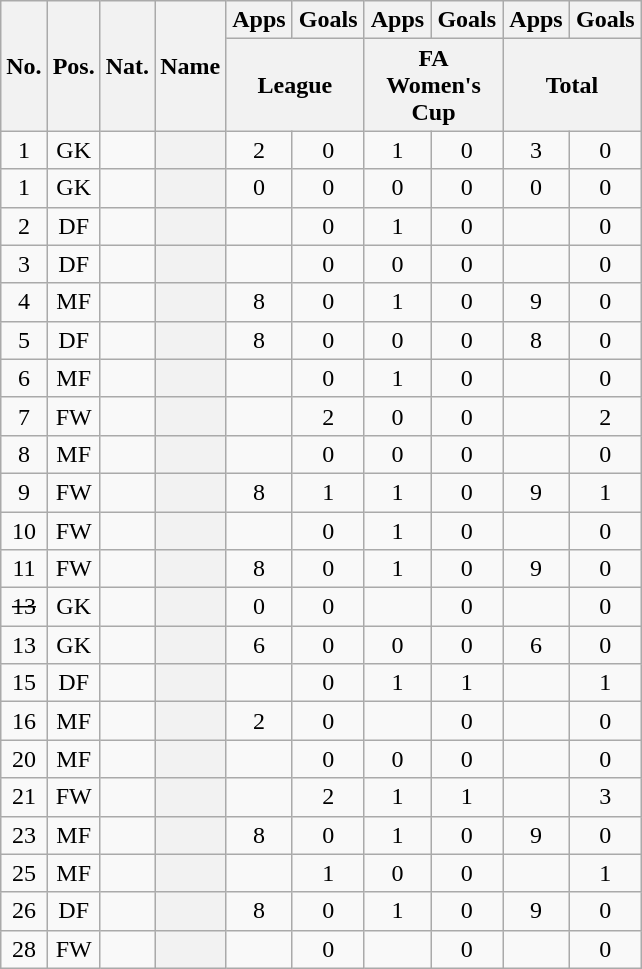<table class="wikitable sortable plainrowheaders" style="text-align:center">
<tr>
<th scope="col" rowspan="2">No.</th>
<th scope="col" rowspan="2">Pos.</th>
<th scope="col" rowspan="2">Nat.</th>
<th scope="col" rowspan="2">Name</th>
<th scope="col">Apps</th>
<th scope="col">Goals</th>
<th scope="col">Apps</th>
<th scope="col">Goals</th>
<th scope="col">Apps</th>
<th scope="col">Goals</th>
</tr>
<tr class="unsortable">
<th colspan="2" width="85">League</th>
<th colspan="2" width="85">FA Women's Cup</th>
<th colspan="2" width="85">Total</th>
</tr>
<tr>
<td>1</td>
<td>GK</td>
<td></td>
<th scope="row"></th>
<td>2</td>
<td>0</td>
<td>1</td>
<td>0</td>
<td>3</td>
<td>0</td>
</tr>
<tr>
<td>1</td>
<td>GK</td>
<td></td>
<th scope="row"></th>
<td>0</td>
<td>0</td>
<td>0</td>
<td>0</td>
<td>0</td>
<td>0</td>
</tr>
<tr>
<td>2</td>
<td>DF</td>
<td></td>
<th scope="row"></th>
<td></td>
<td>0</td>
<td>1</td>
<td>0</td>
<td></td>
<td>0</td>
</tr>
<tr>
<td>3</td>
<td>DF</td>
<td></td>
<th scope="row"></th>
<td></td>
<td>0</td>
<td>0</td>
<td>0</td>
<td></td>
<td>0</td>
</tr>
<tr>
<td>4</td>
<td>MF</td>
<td></td>
<th scope="row"></th>
<td>8</td>
<td>0</td>
<td>1</td>
<td>0</td>
<td>9</td>
<td>0</td>
</tr>
<tr>
<td>5</td>
<td>DF</td>
<td></td>
<th scope="row"></th>
<td>8</td>
<td>0</td>
<td>0</td>
<td>0</td>
<td>8</td>
<td>0</td>
</tr>
<tr>
<td>6</td>
<td>MF</td>
<td></td>
<th scope="row"></th>
<td></td>
<td>0</td>
<td>1</td>
<td>0</td>
<td></td>
<td>0</td>
</tr>
<tr>
<td>7</td>
<td>FW</td>
<td></td>
<th scope="row"></th>
<td></td>
<td>2</td>
<td>0</td>
<td>0</td>
<td></td>
<td>2</td>
</tr>
<tr>
<td>8</td>
<td>MF</td>
<td></td>
<th scope="row"></th>
<td></td>
<td>0</td>
<td>0</td>
<td>0</td>
<td></td>
<td>0</td>
</tr>
<tr>
<td>9</td>
<td>FW</td>
<td></td>
<th scope="row"></th>
<td>8</td>
<td>1</td>
<td>1</td>
<td>0</td>
<td>9</td>
<td>1</td>
</tr>
<tr>
<td>10</td>
<td>FW</td>
<td></td>
<th scope="row"></th>
<td></td>
<td>0</td>
<td>1</td>
<td>0</td>
<td></td>
<td>0</td>
</tr>
<tr>
<td>11</td>
<td>FW</td>
<td></td>
<th scope="row"></th>
<td>8</td>
<td>0</td>
<td>1</td>
<td>0</td>
<td>9</td>
<td>0</td>
</tr>
<tr>
<td><s>13</s> </td>
<td>GK</td>
<td></td>
<th scope="row"></th>
<td>0</td>
<td>0</td>
<td></td>
<td>0</td>
<td></td>
<td>0</td>
</tr>
<tr>
<td>13</td>
<td>GK</td>
<td></td>
<th scope="row"></th>
<td>6</td>
<td>0</td>
<td>0</td>
<td>0</td>
<td>6</td>
<td>0</td>
</tr>
<tr>
<td>15</td>
<td>DF</td>
<td></td>
<th scope="row"></th>
<td></td>
<td>0</td>
<td>1</td>
<td>1</td>
<td></td>
<td>1</td>
</tr>
<tr>
<td>16</td>
<td>MF</td>
<td></td>
<th scope="row"></th>
<td>2</td>
<td>0</td>
<td></td>
<td>0</td>
<td></td>
<td>0</td>
</tr>
<tr>
<td>20</td>
<td>MF</td>
<td></td>
<th scope="row"></th>
<td></td>
<td>0</td>
<td>0</td>
<td>0</td>
<td></td>
<td>0</td>
</tr>
<tr>
<td>21</td>
<td>FW</td>
<td></td>
<th scope="row"></th>
<td></td>
<td>2</td>
<td>1</td>
<td>1</td>
<td></td>
<td>3</td>
</tr>
<tr>
<td>23</td>
<td>MF</td>
<td></td>
<th scope="row"></th>
<td>8</td>
<td>0</td>
<td>1</td>
<td>0</td>
<td>9</td>
<td>0</td>
</tr>
<tr>
<td>25</td>
<td>MF</td>
<td></td>
<th scope="row"></th>
<td></td>
<td>1</td>
<td>0</td>
<td>0</td>
<td></td>
<td>1</td>
</tr>
<tr>
<td>26</td>
<td>DF</td>
<td></td>
<th scope="row"></th>
<td>8</td>
<td>0</td>
<td>1</td>
<td>0</td>
<td>9</td>
<td>0</td>
</tr>
<tr>
<td>28</td>
<td>FW</td>
<td></td>
<th scope="row"></th>
<td></td>
<td>0</td>
<td></td>
<td>0</td>
<td></td>
<td>0</td>
</tr>
</table>
